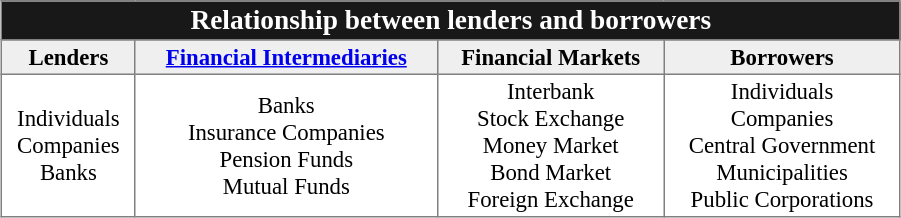<table border="1" cellpadding=2 width="600" style="margin-left:1em; margin-bottom: 1em; border-collapse: collapse; font-size: 95%;">
<tr align="center" style="background:#181818;color:white;font-size:120%;">
<td colspan="4"><strong>Relationship between lenders and borrowers</strong></td>
</tr>
<tr align="center" style="background:#EFEFEF;font-weight:bold">
<td>Lenders</td>
<td><a href='#'>Financial Intermediaries</a></td>
<td>Financial Markets</td>
<td>Borrowers</td>
</tr>
<tr align="center">
<td>Individuals<br>Companies<br>Banks</td>
<td>Banks<br>Insurance Companies<br>Pension Funds<br>Mutual Funds<br></td>
<td>Interbank<br>Stock Exchange<br>Money Market<br>Bond Market<br>Foreign Exchange</td>
<td>Individuals<br>Companies<br>Central Government<br>Municipalities<br>Public Corporations</td>
</tr>
</table>
